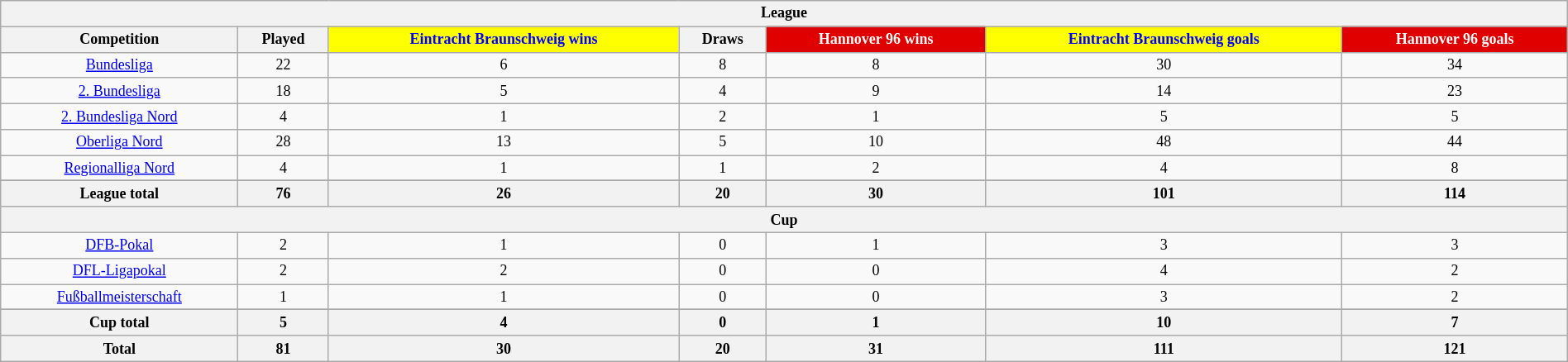<table class="wikitable" style="text-align: center; width: 100%; font-size: 12px">
<tr>
<th colspan=7>League</th>
</tr>
<tr>
<th>Competition</th>
<th>Played</th>
<th style="background:yellow; color:blue">Eintracht Braunschweig wins</th>
<th>Draws</th>
<th style="background:#E00000; color:white">Hannover 96 wins</th>
<th style="background:yellow; color:blue">Eintracht Braunschweig goals</th>
<th style="background:#E00000; color:white">Hannover 96 goals</th>
</tr>
<tr>
<td><a href='#'>Bundesliga</a></td>
<td>22</td>
<td>6</td>
<td>8</td>
<td>8</td>
<td>30</td>
<td>34</td>
</tr>
<tr>
<td><a href='#'>2. Bundesliga</a></td>
<td>18</td>
<td>5</td>
<td>4</td>
<td>9</td>
<td>14</td>
<td>23</td>
</tr>
<tr>
<td><a href='#'>2. Bundesliga Nord</a></td>
<td>4</td>
<td>1</td>
<td>2</td>
<td>1</td>
<td>5</td>
<td>5</td>
</tr>
<tr>
<td><a href='#'>Oberliga Nord</a></td>
<td>28</td>
<td>13</td>
<td>5</td>
<td>10</td>
<td>48</td>
<td>44</td>
</tr>
<tr>
<td><a href='#'>Regionalliga Nord</a></td>
<td>4</td>
<td>1</td>
<td>1</td>
<td>2</td>
<td>4</td>
<td>8</td>
</tr>
<tr>
</tr>
<tr class="sortbottom">
<th>League total</th>
<th>76</th>
<th>26</th>
<th>20</th>
<th>30</th>
<th>101</th>
<th>114</th>
</tr>
<tr>
<th colspan=7>Cup</th>
</tr>
<tr>
<td><a href='#'>DFB-Pokal</a></td>
<td>2</td>
<td>1</td>
<td>0</td>
<td>1</td>
<td>3</td>
<td>3</td>
</tr>
<tr>
<td><a href='#'>DFL-Ligapokal</a></td>
<td>2</td>
<td>2</td>
<td>0</td>
<td>0</td>
<td>4</td>
<td>2</td>
</tr>
<tr>
<td><a href='#'>Fußballmeisterschaft</a></td>
<td>1</td>
<td>1</td>
<td>0</td>
<td>0</td>
<td>3</td>
<td>2</td>
</tr>
<tr>
</tr>
<tr class="sortbottom">
<th>Cup total</th>
<th>5</th>
<th>4</th>
<th>0</th>
<th>1</th>
<th>10</th>
<th>7</th>
</tr>
<tr class="sortbottom">
<th>Total</th>
<th>81</th>
<th>30</th>
<th>20</th>
<th>31</th>
<th>111</th>
<th>121</th>
</tr>
</table>
